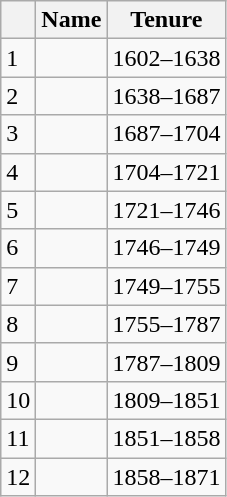<table class=wikitable>
<tr>
<th></th>
<th>Name</th>
<th>Tenure</th>
</tr>
<tr>
<td>1</td>
<td></td>
<td>1602–1638</td>
</tr>
<tr>
<td>2</td>
<td></td>
<td>1638–1687</td>
</tr>
<tr>
<td>3</td>
<td></td>
<td>1687–1704</td>
</tr>
<tr>
<td>4</td>
<td></td>
<td>1704–1721</td>
</tr>
<tr>
<td>5</td>
<td></td>
<td>1721–1746</td>
</tr>
<tr>
<td>6</td>
<td></td>
<td>1746–1749</td>
</tr>
<tr>
<td>7</td>
<td></td>
<td>1749–1755</td>
</tr>
<tr>
<td>8</td>
<td></td>
<td>1755–1787</td>
</tr>
<tr>
<td>9</td>
<td></td>
<td>1787–1809</td>
</tr>
<tr>
<td>10</td>
<td></td>
<td>1809–1851</td>
</tr>
<tr>
<td>11</td>
<td></td>
<td>1851–1858</td>
</tr>
<tr>
<td>12</td>
<td></td>
<td>1858–1871</td>
</tr>
</table>
